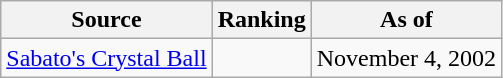<table class="wikitable">
<tr>
<th>Source</th>
<th>Ranking</th>
<th>As of</th>
</tr>
<tr>
<td><a href='#'>Sabato's Crystal Ball</a></td>
<td></td>
<td>November 4, 2002</td>
</tr>
</table>
